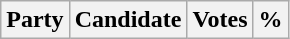<table class="wikitable">
<tr>
<th colspan="2">Party</th>
<th>Candidate</th>
<th>Votes</th>
<th>%<br>

</th>
</tr>
</table>
